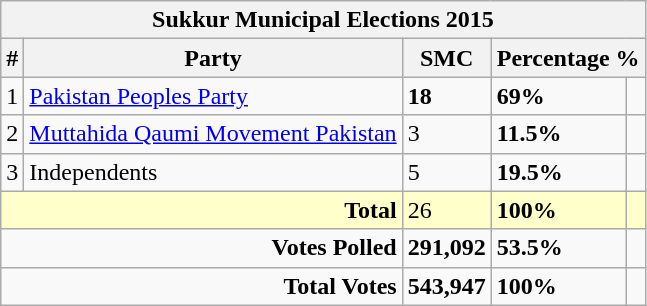<table class="wikitable">
<tr>
<th colspan="5">Sukkur Municipal Elections 2015</th>
</tr>
<tr>
<th>#</th>
<th>Party</th>
<th>SMC</th>
<th colspan="2">Percentage %</th>
</tr>
<tr>
<td>1</td>
<td> <a href='#'>Pakistan Peoples Party</a></td>
<td><strong>18</strong></td>
<td><strong>69%</strong></td>
<td></td>
</tr>
<tr>
<td>2</td>
<td><a href='#'>Muttahida Qaumi Movement Pakistan</a></td>
<td>3</td>
<td><strong>11.5%</strong></td>
<td></td>
</tr>
<tr>
<td>3</td>
<td>Independents</td>
<td>5</td>
<td><strong>19.5%</strong></td>
<td></td>
</tr>
<tr style="border: 1px solid black; background: #ffffcc;">
<td colspan="2" align=right><strong>Total</strong></td>
<td>26</td>
<td><strong>100%</strong></td>
<td></td>
</tr>
<tr>
<td colspan="2" align=right><strong>Votes Polled</strong></td>
<td><strong>291,092</strong></td>
<td><strong>53.5%</strong></td>
<td></td>
</tr>
<tr>
<td colspan="2" align=right><strong>Total Votes</strong></td>
<td><strong>543,947</strong></td>
<td><strong>100%</strong></td>
<td></td>
</tr>
</table>
